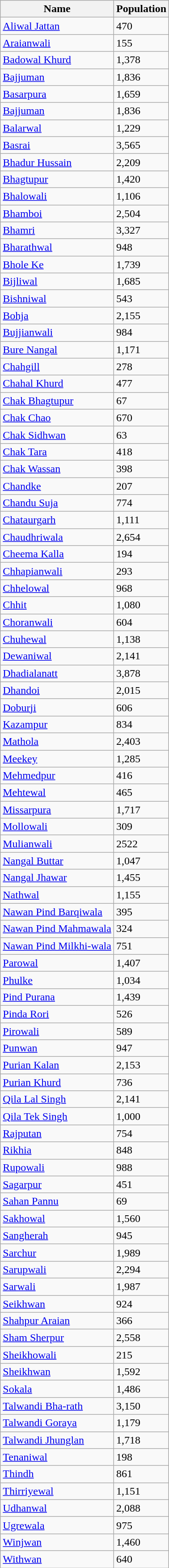<table class="wikitable">
<tr>
<th>Name</th>
<th>Population</th>
</tr>
<tr>
<td><a href='#'>Aliwal Jattan</a></td>
<td>470</td>
</tr>
<tr>
<td><a href='#'>Araianwali</a></td>
<td>155</td>
</tr>
<tr>
<td><a href='#'>Badowal Khurd</a></td>
<td>1,378</td>
</tr>
<tr>
<td><a href='#'>Bajjuman</a></td>
<td>1,836</td>
</tr>
<tr>
<td><a href='#'>Basarpura</a></td>
<td>1,659</td>
</tr>
<tr>
<td><a href='#'>Bajjuman</a></td>
<td>1,836</td>
</tr>
<tr>
<td><a href='#'>Balarwal</a></td>
<td>1,229</td>
</tr>
<tr>
<td><a href='#'>Basrai</a></td>
<td>3,565</td>
</tr>
<tr>
<td><a href='#'>Bhadur Hussain</a></td>
<td>2,209</td>
</tr>
<tr>
<td><a href='#'>Bhagtupur</a></td>
<td>1,420</td>
</tr>
<tr>
<td><a href='#'>Bhalowali</a></td>
<td>1,106</td>
</tr>
<tr>
<td><a href='#'>Bhamboi</a></td>
<td>2,504</td>
</tr>
<tr>
<td><a href='#'>Bhamri</a></td>
<td>3,327</td>
</tr>
<tr>
<td><a href='#'>Bharathwal</a></td>
<td>948</td>
</tr>
<tr>
<td><a href='#'>Bhole Ke</a></td>
<td>1,739</td>
</tr>
<tr>
<td><a href='#'>Bijliwal</a></td>
<td>1,685</td>
</tr>
<tr>
<td><a href='#'>Bishniwal</a></td>
<td>543</td>
</tr>
<tr>
<td><a href='#'>Bohja</a></td>
<td>2,155</td>
</tr>
<tr>
<td><a href='#'>Bujjianwali</a></td>
<td>984</td>
</tr>
<tr>
<td><a href='#'>Bure Nangal</a></td>
<td>1,171</td>
</tr>
<tr>
<td><a href='#'>Chahgill</a></td>
<td>278</td>
</tr>
<tr>
<td><a href='#'>Chahal Khurd</a></td>
<td>477</td>
</tr>
<tr>
<td><a href='#'>Chak Bhagtupur</a></td>
<td>67</td>
</tr>
<tr>
<td><a href='#'>Chak Chao</a></td>
<td>670</td>
</tr>
<tr>
<td><a href='#'>Chak Sidhwan</a></td>
<td>63</td>
</tr>
<tr>
<td><a href='#'>Chak Tara</a></td>
<td>418</td>
</tr>
<tr>
<td><a href='#'>Chak Wassan</a></td>
<td>398</td>
</tr>
<tr>
<td><a href='#'>Chandke</a></td>
<td>207</td>
</tr>
<tr>
<td><a href='#'>Chandu Suja</a></td>
<td>774</td>
</tr>
<tr>
<td><a href='#'>Chataurgarh</a></td>
<td>1,111</td>
</tr>
<tr>
<td><a href='#'>Chaudhriwala</a></td>
<td>2,654</td>
</tr>
<tr>
<td><a href='#'>Cheema Kalla</a></td>
<td>194</td>
</tr>
<tr>
<td><a href='#'>Chhapianwali</a></td>
<td>293</td>
</tr>
<tr>
<td><a href='#'>Chhelowal</a></td>
<td>968</td>
</tr>
<tr>
<td><a href='#'>Chhit</a></td>
<td>1,080</td>
</tr>
<tr>
<td><a href='#'>Choranwali</a></td>
<td>604</td>
</tr>
<tr>
<td><a href='#'>Chuhewal</a></td>
<td>1,138</td>
</tr>
<tr>
<td><a href='#'>Dewaniwal</a></td>
<td>2,141</td>
</tr>
<tr>
<td><a href='#'>Dhadialanatt</a></td>
<td>3,878</td>
</tr>
<tr>
<td><a href='#'>Dhandoi</a></td>
<td>2,015</td>
</tr>
<tr>
<td><a href='#'>Doburji</a></td>
<td>606</td>
</tr>
<tr>
<td><a href='#'>Kazampur</a></td>
<td>834</td>
</tr>
<tr>
<td><a href='#'>Mathola</a></td>
<td>2,403</td>
</tr>
<tr>
<td><a href='#'>Meekey</a></td>
<td>1,285</td>
</tr>
<tr>
<td><a href='#'>Mehmedpur</a></td>
<td>416</td>
</tr>
<tr>
<td><a href='#'>Mehtewal</a></td>
<td>465</td>
</tr>
<tr>
<td><a href='#'>Missarpura</a></td>
<td>1,717</td>
</tr>
<tr>
<td><a href='#'>Mollowali</a></td>
<td>309</td>
</tr>
<tr>
<td><a href='#'>Mulianwali</a></td>
<td>2522</td>
</tr>
<tr>
<td><a href='#'>Nangal Buttar</a></td>
<td>1,047</td>
</tr>
<tr>
<td><a href='#'>Nangal Jhawar</a></td>
<td>1,455</td>
</tr>
<tr>
<td><a href='#'>Nathwal</a></td>
<td>1,155</td>
</tr>
<tr>
<td><a href='#'>Nawan Pind Barqiwala</a></td>
<td>395</td>
</tr>
<tr>
<td><a href='#'>Nawan Pind Mahmawala</a></td>
<td>324</td>
</tr>
<tr>
<td><a href='#'>Nawan Pind Milkhi-wala</a></td>
<td>751</td>
</tr>
<tr>
<td><a href='#'>Parowal</a></td>
<td>1,407</td>
</tr>
<tr>
<td><a href='#'>Phulke</a></td>
<td>1,034</td>
</tr>
<tr>
<td><a href='#'>Pind Purana</a></td>
<td>1,439</td>
</tr>
<tr>
<td><a href='#'>Pinda Rori</a></td>
<td>526</td>
</tr>
<tr>
<td><a href='#'>Pirowali</a></td>
<td>589</td>
</tr>
<tr>
<td><a href='#'>Punwan</a></td>
<td>947</td>
</tr>
<tr>
<td><a href='#'>Purian Kalan</a></td>
<td>2,153</td>
</tr>
<tr>
<td><a href='#'>Purian Khurd</a></td>
<td>736</td>
</tr>
<tr>
<td><a href='#'>Qila Lal Singh</a></td>
<td>2,141</td>
</tr>
<tr>
<td><a href='#'>Qila Tek Singh</a></td>
<td>1,000</td>
</tr>
<tr>
<td><a href='#'>Rajputan</a></td>
<td>754</td>
</tr>
<tr>
<td><a href='#'>Rikhia</a></td>
<td>848</td>
</tr>
<tr>
<td><a href='#'>Rupowali</a></td>
<td>988</td>
</tr>
<tr>
<td><a href='#'>Sagarpur</a></td>
<td>451</td>
</tr>
<tr>
<td><a href='#'>Sahan Pannu</a></td>
<td>69</td>
</tr>
<tr>
<td><a href='#'>Sakhowal</a></td>
<td>1,560</td>
</tr>
<tr>
<td><a href='#'>Sangherah</a></td>
<td>945</td>
</tr>
<tr>
<td><a href='#'>Sarchur</a></td>
<td>1,989</td>
</tr>
<tr>
<td><a href='#'>Sarupwali</a></td>
<td>2,294</td>
</tr>
<tr>
<td><a href='#'>Sarwali</a></td>
<td>1,987</td>
</tr>
<tr>
<td><a href='#'>Seikhwan</a></td>
<td>924</td>
</tr>
<tr>
<td><a href='#'>Shahpur Araian</a></td>
<td>366</td>
</tr>
<tr>
<td><a href='#'>Sham Sherpur</a></td>
<td>2,558</td>
</tr>
<tr>
<td><a href='#'>Sheikhowali</a></td>
<td>215</td>
</tr>
<tr>
<td><a href='#'>Sheikhwan</a></td>
<td>1,592</td>
</tr>
<tr>
<td><a href='#'>Sokala</a></td>
<td>1,486</td>
</tr>
<tr>
<td><a href='#'>Talwandi Bha-rath</a></td>
<td>3,150</td>
</tr>
<tr>
<td><a href='#'>Talwandi Goraya</a></td>
<td>1,179</td>
</tr>
<tr>
<td><a href='#'>Talwandi Jhunglan</a></td>
<td>1,718</td>
</tr>
<tr>
<td><a href='#'>Tenaniwal</a></td>
<td>198</td>
</tr>
<tr>
<td><a href='#'>Thindh</a></td>
<td>861</td>
</tr>
<tr>
<td><a href='#'>Thirriyewal</a></td>
<td>1,151</td>
</tr>
<tr>
<td><a href='#'>Udhanwal</a></td>
<td>2,088</td>
</tr>
<tr>
<td><a href='#'>Ugrewala</a></td>
<td>975</td>
</tr>
<tr>
<td><a href='#'>Winjwan</a></td>
<td>1,460</td>
</tr>
<tr>
<td><a href='#'>Withwan</a></td>
<td>640</td>
</tr>
</table>
